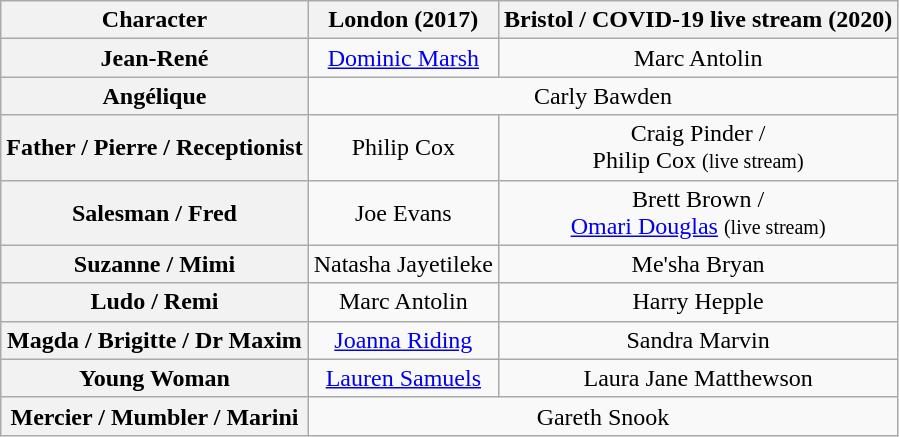<table class="wikitable">
<tr>
<th>Character</th>
<th>London (2017)</th>
<th>Bristol / COVID-19 live stream (2020)</th>
</tr>
<tr>
<th>Jean-René</th>
<td align="center"><a href='#'>Dominic Marsh</a></td>
<td align="center">Marc Antolin</td>
</tr>
<tr>
<th>Angélique</th>
<td colspan="2" align="center">Carly Bawden</td>
</tr>
<tr>
<th>Father / Pierre / Receptionist</th>
<td align="center">Philip Cox</td>
<td align="center">Craig Pinder /<br>Philip Cox <small>(live stream)</small></td>
</tr>
<tr>
<th>Salesman / Fred</th>
<td align="center">Joe Evans</td>
<td align="center">Brett Brown /<br><a href='#'>Omari Douglas</a> <small>(live stream)</small></td>
</tr>
<tr>
<th>Suzanne / Mimi</th>
<td align="center">Natasha Jayetileke</td>
<td align="center">Me'sha Bryan</td>
</tr>
<tr>
<th>Ludo / Remi</th>
<td align="center">Marc Antolin</td>
<td align="center">Harry Hepple</td>
</tr>
<tr>
<th>Magda / Brigitte / Dr Maxim</th>
<td align="center"><a href='#'>Joanna Riding</a></td>
<td align="center">Sandra Marvin</td>
</tr>
<tr>
<th>Young Woman</th>
<td align="center"><a href='#'>Lauren Samuels</a></td>
<td align="center">Laura Jane Matthewson</td>
</tr>
<tr>
<th>Mercier / Mumbler / Marini</th>
<td colspan="2" align="center">Gareth Snook</td>
</tr>
</table>
